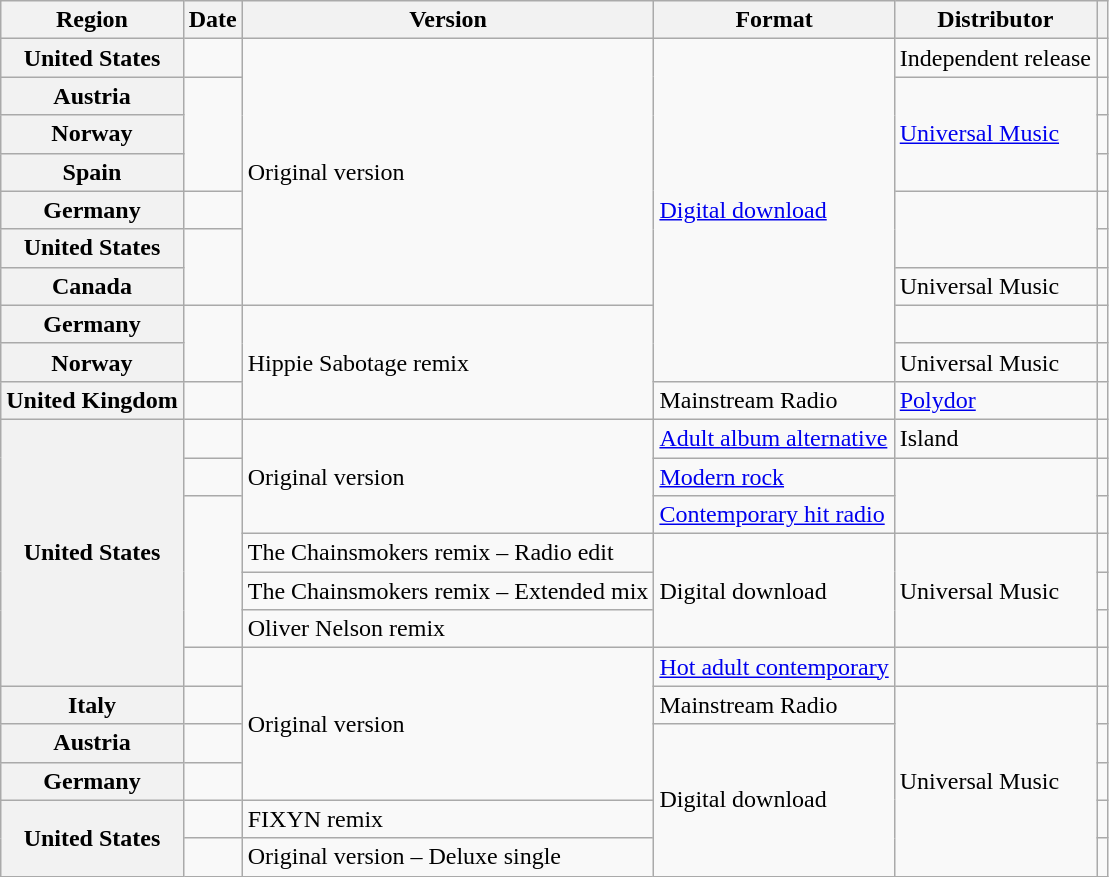<table class="wikitable plainrowheaders sortable">
<tr>
<th scope="col">Region</th>
<th scope="col">Date</th>
<th scope="col">Version</th>
<th scope="col">Format</th>
<th scope="col">Distributor</th>
<th scope="col" class="unsortable"></th>
</tr>
<tr>
<th scope="row">United States</th>
<td></td>
<td rowspan="7">Original version</td>
<td rowspan="9"><a href='#'>Digital download</a></td>
<td>Independent release</td>
<td></td>
</tr>
<tr>
<th scope="row">Austria</th>
<td rowspan="3"></td>
<td rowspan="3"><a href='#'>Universal Music</a></td>
<td align="center"></td>
</tr>
<tr>
<th scope="row">Norway</th>
<td align="center"></td>
</tr>
<tr>
<th scope="row">Spain</th>
<td align="center"></td>
</tr>
<tr>
<th scope="row">Germany</th>
<td></td>
<td rowspan="2"></td>
<td align="center"></td>
</tr>
<tr>
<th scope="row">United States</th>
<td rowspan="2"></td>
<td></td>
</tr>
<tr>
<th scope="row">Canada</th>
<td>Universal Music</td>
<td align="center"></td>
</tr>
<tr>
<th scope="row">Germany</th>
<td rowspan="2"></td>
<td rowspan="3">Hippie Sabotage remix</td>
<td></td>
<td align="center"></td>
</tr>
<tr>
<th scope="row">Norway</th>
<td>Universal Music</td>
<td align="center"></td>
</tr>
<tr>
<th scope="row">United Kingdom</th>
<td></td>
<td>Mainstream Radio</td>
<td><a href='#'>Polydor</a></td>
<td align="center"></td>
</tr>
<tr>
<th scope="row" rowspan="7">United States</th>
<td></td>
<td rowspan="3">Original version</td>
<td><a href='#'>Adult album alternative</a></td>
<td>Island</td>
<td align="center"></td>
</tr>
<tr>
<td></td>
<td><a href='#'>Modern rock</a></td>
<td rowspan="2"></td>
<td align="center"></td>
</tr>
<tr>
<td rowspan="4"></td>
<td><a href='#'>Contemporary hit radio</a></td>
<td align="center"></td>
</tr>
<tr>
<td>The Chainsmokers remix – Radio edit</td>
<td rowspan="3">Digital download</td>
<td rowspan="3">Universal Music</td>
<td align="center"></td>
</tr>
<tr>
<td>The Chainsmokers remix – Extended mix</td>
<td align="center"></td>
</tr>
<tr>
<td>Oliver Nelson remix</td>
<td align="center"></td>
</tr>
<tr>
<td></td>
<td rowspan="4">Original version</td>
<td><a href='#'>Hot adult contemporary</a></td>
<td></td>
<td align="center"></td>
</tr>
<tr>
<th scope="row">Italy</th>
<td></td>
<td>Mainstream Radio</td>
<td rowspan="5">Universal Music</td>
<td align="center"></td>
</tr>
<tr>
<th scope="row">Austria</th>
<td></td>
<td rowspan="4">Digital download</td>
<td align="center"></td>
</tr>
<tr>
<th scope="row">Germany</th>
<td></td>
<td align="center"></td>
</tr>
<tr>
<th scope="row" rowspan="2">United States</th>
<td></td>
<td>FIXYN remix</td>
<td align="center"></td>
</tr>
<tr>
<td></td>
<td>Original version – Deluxe single</td>
<td align="center"></td>
</tr>
</table>
